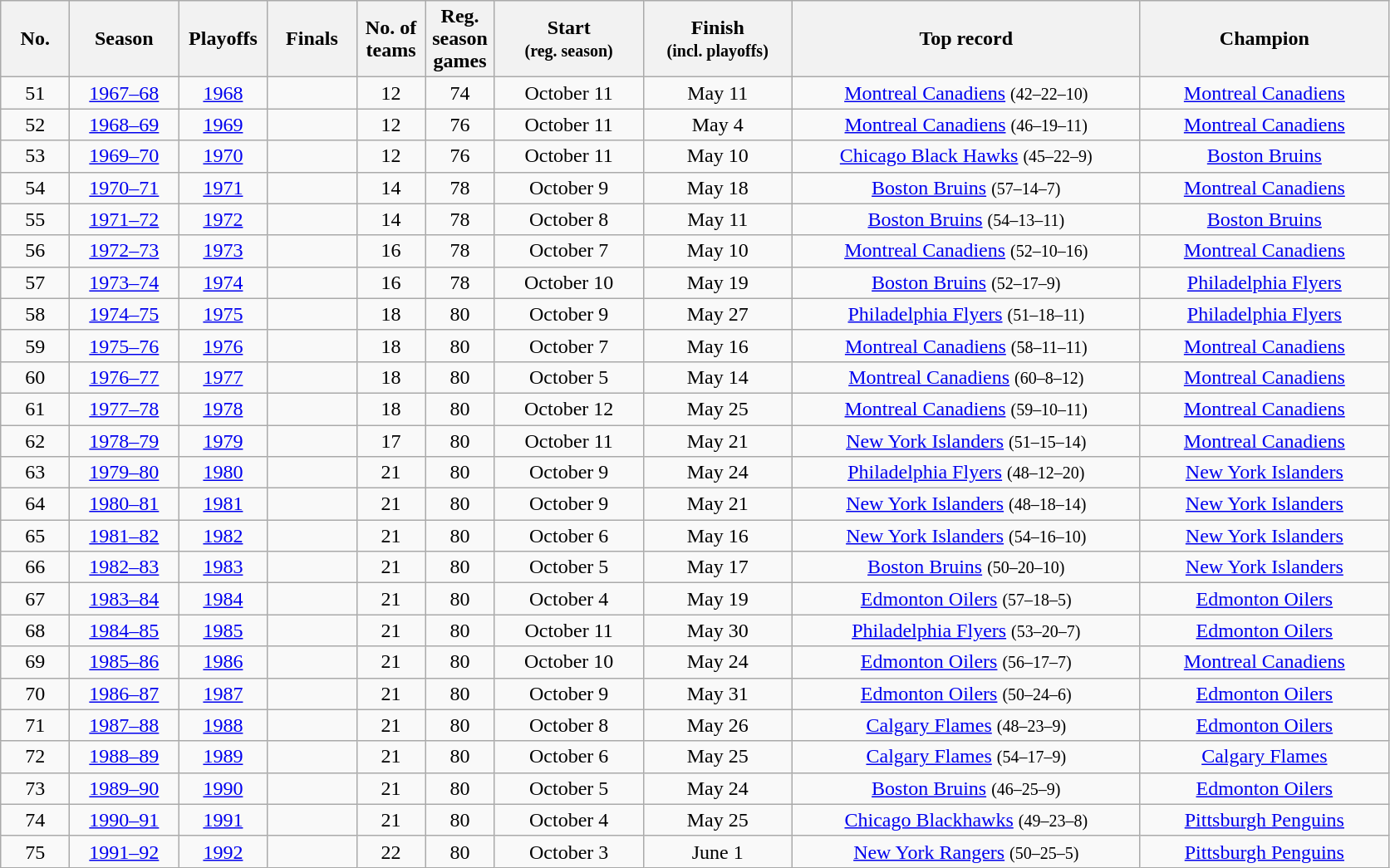<table class="wikitable" style="text-align:center;">
<tr>
<th style="width:3em">No.</th>
<th style="width:5em">Season</th>
<th style="width:4em">Playoffs</th>
<th style="width:4em">Finals</th>
<th style="width:3em">No. of<br>teams</th>
<th style="width:3em">Reg. season<br>games</th>
<th style="width:7em">Start<br><small>(reg. season)</small></th>
<th style="width:7em">Finish<br><small>(incl. playoffs)</small></th>
<th style="width:17em">Top record</th>
<th style="width:12em">Champion</th>
</tr>
<tr>
<td>51</td>
<td><a href='#'>1967–68</a></td>
<td><a href='#'>1968</a></td>
<td></td>
<td>12</td>
<td>74</td>
<td>October 11</td>
<td>May 11</td>
<td><a href='#'>Montreal Canadiens</a> <small>(42–22–10)</small></td>
<td><a href='#'>Montreal Canadiens</a></td>
</tr>
<tr>
<td>52</td>
<td><a href='#'>1968–69</a></td>
<td><a href='#'>1969</a></td>
<td></td>
<td>12</td>
<td>76</td>
<td>October 11</td>
<td>May 4</td>
<td><a href='#'>Montreal Canadiens</a> <small>(46–19–11)</small></td>
<td><a href='#'>Montreal Canadiens</a></td>
</tr>
<tr>
<td>53</td>
<td><a href='#'>1969–70</a></td>
<td><a href='#'>1970</a></td>
<td></td>
<td>12</td>
<td>76</td>
<td>October 11</td>
<td>May 10</td>
<td><a href='#'>Chicago Black Hawks</a> <small>(45–22–9)</small></td>
<td><a href='#'>Boston Bruins</a></td>
</tr>
<tr>
<td>54</td>
<td><a href='#'>1970–71</a></td>
<td><a href='#'>1971</a></td>
<td></td>
<td>14</td>
<td>78</td>
<td>October 9</td>
<td>May 18</td>
<td><a href='#'>Boston Bruins</a> <small>(57–14–7)</small></td>
<td><a href='#'>Montreal Canadiens</a></td>
</tr>
<tr>
<td>55</td>
<td><a href='#'>1971–72</a></td>
<td><a href='#'>1972</a></td>
<td></td>
<td>14</td>
<td>78</td>
<td>October 8</td>
<td>May 11</td>
<td><a href='#'>Boston Bruins</a> <small>(54–13–11)</small></td>
<td><a href='#'>Boston Bruins</a></td>
</tr>
<tr>
<td>56</td>
<td><a href='#'>1972–73</a></td>
<td><a href='#'>1973</a></td>
<td></td>
<td>16</td>
<td>78</td>
<td>October 7</td>
<td>May 10</td>
<td><a href='#'>Montreal Canadiens</a> <small>(52–10–16)</small></td>
<td><a href='#'>Montreal Canadiens</a></td>
</tr>
<tr>
<td>57</td>
<td><a href='#'>1973–74</a></td>
<td><a href='#'>1974</a></td>
<td></td>
<td>16</td>
<td>78</td>
<td>October 10</td>
<td>May 19</td>
<td><a href='#'>Boston Bruins</a> <small>(52–17–9)</small></td>
<td><a href='#'>Philadelphia Flyers</a></td>
</tr>
<tr>
<td>58</td>
<td><a href='#'>1974–75</a></td>
<td><a href='#'>1975</a></td>
<td></td>
<td>18</td>
<td>80</td>
<td>October 9</td>
<td>May 27</td>
<td><a href='#'>Philadelphia Flyers</a> <small>(51–18–11)</small></td>
<td><a href='#'>Philadelphia Flyers</a></td>
</tr>
<tr>
<td>59</td>
<td><a href='#'>1975–76</a></td>
<td><a href='#'>1976</a></td>
<td></td>
<td>18</td>
<td>80</td>
<td>October 7</td>
<td>May 16</td>
<td><a href='#'>Montreal Canadiens</a> <small>(58–11–11)</small></td>
<td><a href='#'>Montreal Canadiens</a></td>
</tr>
<tr>
<td>60</td>
<td><a href='#'>1976–77</a></td>
<td><a href='#'>1977</a></td>
<td></td>
<td>18</td>
<td>80</td>
<td>October 5</td>
<td>May 14</td>
<td><a href='#'>Montreal Canadiens</a> <small>(60–8–12)</small></td>
<td><a href='#'>Montreal Canadiens</a></td>
</tr>
<tr>
<td>61</td>
<td><a href='#'>1977–78</a></td>
<td><a href='#'>1978</a></td>
<td></td>
<td>18</td>
<td>80</td>
<td>October 12</td>
<td>May 25</td>
<td><a href='#'>Montreal Canadiens</a> <small>(59–10–11)</small></td>
<td><a href='#'>Montreal Canadiens</a></td>
</tr>
<tr>
<td>62</td>
<td><a href='#'>1978–79</a></td>
<td><a href='#'>1979</a></td>
<td></td>
<td>17</td>
<td>80</td>
<td>October 11</td>
<td>May 21</td>
<td><a href='#'>New York Islanders</a> <small>(51–15–14)</small></td>
<td><a href='#'>Montreal Canadiens</a></td>
</tr>
<tr>
<td>63</td>
<td><a href='#'>1979–80</a></td>
<td><a href='#'>1980</a></td>
<td></td>
<td>21</td>
<td>80</td>
<td>October 9</td>
<td>May 24</td>
<td><a href='#'>Philadelphia Flyers</a> <small>(48–12–20)</small></td>
<td><a href='#'>New York Islanders</a></td>
</tr>
<tr>
<td>64</td>
<td><a href='#'>1980–81</a></td>
<td><a href='#'>1981</a></td>
<td></td>
<td>21</td>
<td>80</td>
<td>October 9</td>
<td>May 21</td>
<td><a href='#'>New York Islanders</a> <small>(48–18–14)</small></td>
<td><a href='#'>New York Islanders</a></td>
</tr>
<tr>
<td>65</td>
<td><a href='#'>1981–82</a></td>
<td><a href='#'>1982</a></td>
<td></td>
<td>21</td>
<td>80</td>
<td>October 6</td>
<td>May 16</td>
<td><a href='#'>New York Islanders</a> <small>(54–16–10)</small></td>
<td><a href='#'>New York Islanders</a></td>
</tr>
<tr>
<td>66</td>
<td><a href='#'>1982–83</a></td>
<td><a href='#'>1983</a></td>
<td></td>
<td>21</td>
<td>80</td>
<td>October 5</td>
<td>May 17</td>
<td><a href='#'>Boston Bruins</a> <small>(50–20–10)</small></td>
<td><a href='#'>New York Islanders</a></td>
</tr>
<tr>
<td>67</td>
<td><a href='#'>1983–84</a></td>
<td><a href='#'>1984</a></td>
<td></td>
<td>21</td>
<td>80</td>
<td>October 4</td>
<td>May 19</td>
<td><a href='#'>Edmonton Oilers</a> <small>(57–18–5)</small></td>
<td><a href='#'>Edmonton Oilers</a></td>
</tr>
<tr>
<td>68</td>
<td><a href='#'>1984–85</a></td>
<td><a href='#'>1985</a></td>
<td></td>
<td>21</td>
<td>80</td>
<td>October 11</td>
<td>May 30</td>
<td><a href='#'>Philadelphia Flyers</a> <small>(53–20–7)</small></td>
<td><a href='#'>Edmonton Oilers</a></td>
</tr>
<tr>
<td>69</td>
<td><a href='#'>1985–86</a></td>
<td><a href='#'>1986</a></td>
<td></td>
<td>21</td>
<td>80</td>
<td>October 10</td>
<td>May 24</td>
<td><a href='#'>Edmonton Oilers</a> <small>(56–17–7)</small></td>
<td><a href='#'>Montreal Canadiens</a></td>
</tr>
<tr>
<td>70</td>
<td><a href='#'>1986–87</a></td>
<td><a href='#'>1987</a></td>
<td></td>
<td>21</td>
<td>80</td>
<td>October 9</td>
<td>May 31</td>
<td><a href='#'>Edmonton Oilers</a> <small>(50–24–6)</small></td>
<td><a href='#'>Edmonton Oilers</a></td>
</tr>
<tr>
<td>71</td>
<td><a href='#'>1987–88</a></td>
<td><a href='#'>1988</a></td>
<td></td>
<td>21</td>
<td>80</td>
<td>October 8</td>
<td>May 26</td>
<td><a href='#'>Calgary Flames</a> <small>(48–23–9)</small></td>
<td><a href='#'>Edmonton Oilers</a></td>
</tr>
<tr>
<td>72</td>
<td><a href='#'>1988–89</a></td>
<td><a href='#'>1989</a></td>
<td></td>
<td>21</td>
<td>80</td>
<td>October 6</td>
<td>May 25</td>
<td><a href='#'>Calgary Flames</a> <small>(54–17–9)</small></td>
<td><a href='#'>Calgary Flames</a></td>
</tr>
<tr>
<td>73</td>
<td><a href='#'>1989–90</a></td>
<td><a href='#'>1990</a></td>
<td></td>
<td>21</td>
<td>80</td>
<td>October 5</td>
<td>May 24</td>
<td><a href='#'>Boston Bruins</a> <small>(46–25–9)</small></td>
<td><a href='#'>Edmonton Oilers</a></td>
</tr>
<tr>
<td>74</td>
<td><a href='#'>1990–91</a></td>
<td><a href='#'>1991</a></td>
<td></td>
<td>21</td>
<td>80</td>
<td>October 4</td>
<td>May 25</td>
<td><a href='#'>Chicago Blackhawks</a> <small>(49–23–8)</small></td>
<td><a href='#'>Pittsburgh Penguins</a></td>
</tr>
<tr>
<td>75</td>
<td><a href='#'>1991–92</a></td>
<td><a href='#'>1992</a></td>
<td></td>
<td>22</td>
<td>80</td>
<td>October 3</td>
<td>June 1</td>
<td><a href='#'>New York Rangers</a> <small>(50–25–5)</small></td>
<td><a href='#'>Pittsburgh Penguins</a></td>
</tr>
</table>
